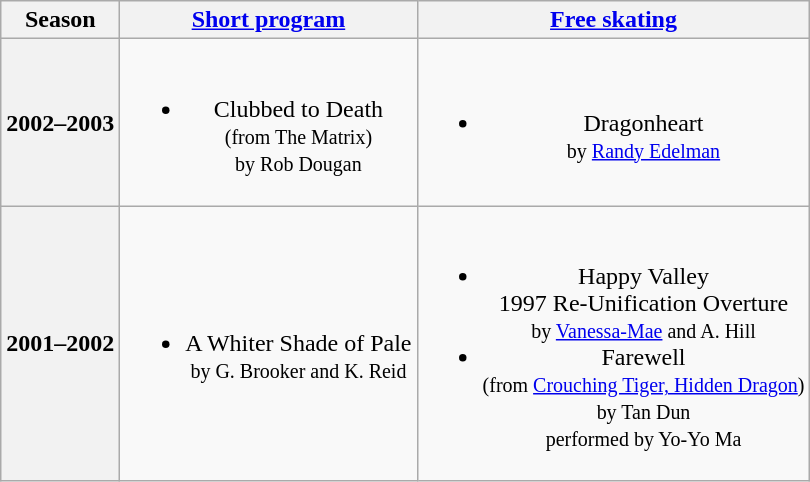<table class=wikitable style=text-align:center>
<tr>
<th>Season</th>
<th><a href='#'>Short program</a></th>
<th><a href='#'>Free skating</a></th>
</tr>
<tr>
<th>2002–2003 <br> </th>
<td><br><ul><li>Clubbed to Death <br><small> (from The Matrix) <br> by Rob Dougan </small></li></ul></td>
<td><br><ul><li>Dragonheart <br><small> by <a href='#'>Randy Edelman</a> </small></li></ul></td>
</tr>
<tr>
<th>2001–2002 <br> </th>
<td><br><ul><li>A Whiter Shade of Pale <br><small> by G. Brooker and K. Reid </small></li></ul></td>
<td><br><ul><li>Happy Valley <br> 1997 Re-Unification Overture <br><small> by <a href='#'>Vanessa-Mae</a> and A. Hill </small></li><li>Farewell <br><small> (from <a href='#'>Crouching Tiger, Hidden Dragon</a>) <br> by Tan Dun <br> performed by Yo-Yo Ma </small></li></ul></td>
</tr>
</table>
